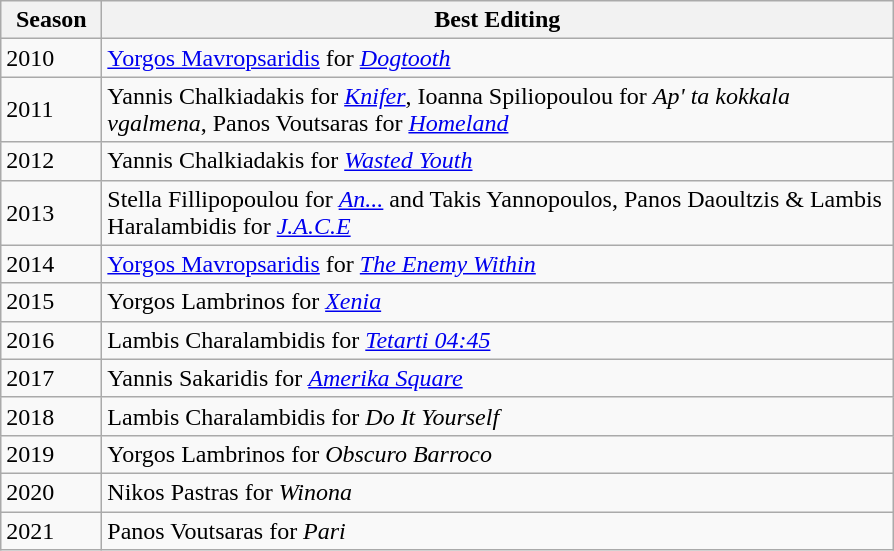<table class="wikitable" style="margin-right: 0;">
<tr text-align:center;">
<th style="width:60px;">Season</th>
<th style="width:520px;">Best Editing</th>
</tr>
<tr>
<td>2010</td>
<td><a href='#'>Yorgos Mavropsaridis</a> for <a href='#'><em>Dogtooth</em></a></td>
</tr>
<tr>
<td>2011</td>
<td>Yannis Chalkiadakis for <em><a href='#'>Knifer</a></em>,  Ioanna Spiliopoulou for <em>Ap' ta kokkala vgalmena</em>, Panos Voutsaras for <a href='#'><em>Homeland</em></a></td>
</tr>
<tr>
<td>2012</td>
<td>Yannis Chalkiadakis for <a href='#'><em>Wasted Youth</em></a></td>
</tr>
<tr>
<td>2013</td>
<td>Stella Fillipopoulou for <em><a href='#'>An...</a></em> and Takis Yannopoulos, Panos Daoultzis & Lambis Haralambidis for <a href='#'><em>J.A.C.E</em></a></td>
</tr>
<tr>
<td>2014</td>
<td><a href='#'>Yorgos Mavropsaridis</a> for <em><a href='#'>The Enemy Within</a></em></td>
</tr>
<tr>
<td>2015</td>
<td>Yorgos Lambrinos for <a href='#'><em>Xenia</em></a></td>
</tr>
<tr>
<td>2016</td>
<td>Lambis Charalambidis for <em><a href='#'>Tetarti 04:45</a></em></td>
</tr>
<tr>
<td>2017</td>
<td>Yannis Sakaridis for <em><a href='#'>Amerika Square</a></em></td>
</tr>
<tr>
<td>2018</td>
<td>Lambis Charalambidis for <em>Do It Yourself</em></td>
</tr>
<tr>
<td>2019</td>
<td>Yorgos Lambrinos for <em>Obscuro Barroco</em></td>
</tr>
<tr>
<td>2020</td>
<td>Nikos Pastras for <em>Winona</em></td>
</tr>
<tr>
<td>2021</td>
<td>Panos Voutsaras for <em>Pari</em></td>
</tr>
</table>
